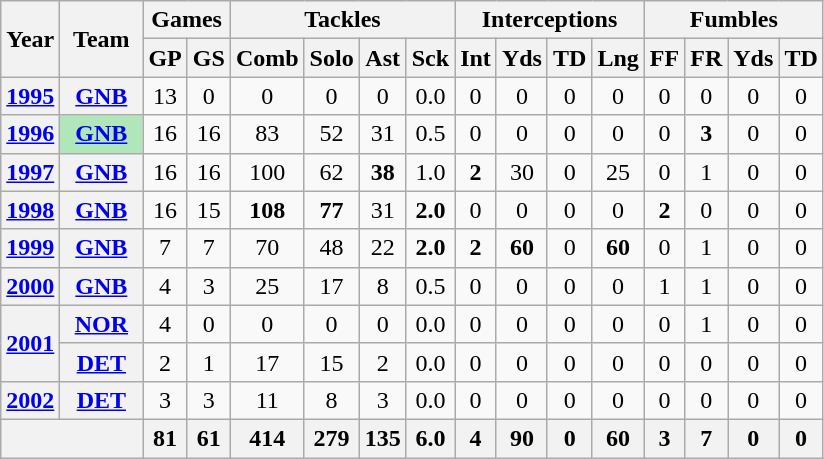<table class="wikitable" style="text-align:center">
<tr>
<th rowspan="2">Year</th>
<th rowspan="2">Team</th>
<th colspan="2">Games</th>
<th colspan="4">Tackles</th>
<th colspan="4">Interceptions</th>
<th colspan="4">Fumbles</th>
</tr>
<tr>
<th>GP</th>
<th>GS</th>
<th>Comb</th>
<th>Solo</th>
<th>Ast</th>
<th>Sck</th>
<th>Int</th>
<th>Yds</th>
<th>TD</th>
<th>Lng</th>
<th>FF</th>
<th>FR</th>
<th>Yds</th>
<th>TD</th>
</tr>
<tr>
<th><a href='#'>1995</a></th>
<th><a href='#'>GNB</a></th>
<td>13</td>
<td>0</td>
<td>0</td>
<td>0</td>
<td>0</td>
<td>0.0</td>
<td>0</td>
<td>0</td>
<td>0</td>
<td>0</td>
<td>0</td>
<td>0</td>
<td>0</td>
<td>0</td>
</tr>
<tr>
<th><a href='#'>1996</a></th>
<th style="background:#afe6ba; width:3em;"><a href='#'>GNB</a></th>
<td>16</td>
<td>16</td>
<td>83</td>
<td>52</td>
<td>31</td>
<td>0.5</td>
<td>0</td>
<td>0</td>
<td>0</td>
<td>0</td>
<td>0</td>
<td><strong>3</strong></td>
<td>0</td>
<td>0</td>
</tr>
<tr>
<th><a href='#'>1997</a></th>
<th><a href='#'>GNB</a></th>
<td>16</td>
<td>16</td>
<td>100</td>
<td>62</td>
<td><strong>38</strong></td>
<td>1.0</td>
<td><strong>2</strong></td>
<td>30</td>
<td>0</td>
<td>25</td>
<td>0</td>
<td>1</td>
<td>0</td>
<td>0</td>
</tr>
<tr>
<th><a href='#'>1998</a></th>
<th><a href='#'>GNB</a></th>
<td>16</td>
<td>15</td>
<td><strong>108</strong></td>
<td><strong>77</strong></td>
<td>31</td>
<td><strong>2.0</strong></td>
<td>0</td>
<td>0</td>
<td>0</td>
<td>0</td>
<td><strong>2</strong></td>
<td>0</td>
<td>0</td>
<td>0</td>
</tr>
<tr>
<th><a href='#'>1999</a></th>
<th><a href='#'>GNB</a></th>
<td>7</td>
<td>7</td>
<td>70</td>
<td>48</td>
<td>22</td>
<td><strong>2.0</strong></td>
<td><strong>2</strong></td>
<td><strong>60</strong></td>
<td>0</td>
<td><strong>60</strong></td>
<td>0</td>
<td>1</td>
<td>0</td>
<td>0</td>
</tr>
<tr>
<th><a href='#'>2000</a></th>
<th><a href='#'>GNB</a></th>
<td>4</td>
<td>3</td>
<td>25</td>
<td>17</td>
<td>8</td>
<td>0.5</td>
<td>0</td>
<td>0</td>
<td>0</td>
<td>0</td>
<td>1</td>
<td>1</td>
<td>0</td>
<td>0</td>
</tr>
<tr>
<th rowspan="2"><a href='#'>2001</a></th>
<th><a href='#'>NOR</a></th>
<td>4</td>
<td>0</td>
<td>0</td>
<td>0</td>
<td>0</td>
<td>0.0</td>
<td>0</td>
<td>0</td>
<td>0</td>
<td>0</td>
<td>0</td>
<td>1</td>
<td>0</td>
<td>0</td>
</tr>
<tr>
<th><a href='#'>DET</a></th>
<td>2</td>
<td>1</td>
<td>17</td>
<td>15</td>
<td>2</td>
<td>0.0</td>
<td>0</td>
<td>0</td>
<td>0</td>
<td>0</td>
<td>0</td>
<td>0</td>
<td>0</td>
<td>0</td>
</tr>
<tr>
<th><a href='#'>2002</a></th>
<th><a href='#'>DET</a></th>
<td>3</td>
<td>3</td>
<td>11</td>
<td>8</td>
<td>3</td>
<td>0.0</td>
<td>0</td>
<td>0</td>
<td>0</td>
<td>0</td>
<td>0</td>
<td>0</td>
<td>0</td>
<td>0</td>
</tr>
<tr>
<th colspan="2"></th>
<th>81</th>
<th>61</th>
<th>414</th>
<th>279</th>
<th>135</th>
<th>6.0</th>
<th>4</th>
<th>90</th>
<th>0</th>
<th>60</th>
<th>3</th>
<th>7</th>
<th>0</th>
<th>0</th>
</tr>
</table>
